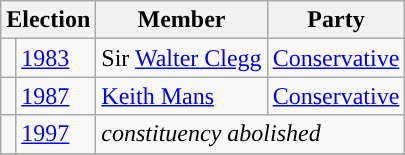<table class="wikitable">
<tr>
<th colspan="2">Election</th>
<th>Member</th>
<th>Party</th>
</tr>
<tr>
<td style="color:inherit;background-color: "></td>
<td><a href='#'>1983</a></td>
<td>Sir <a href='#'>Walter Clegg</a></td>
<td><a href='#'>Conservative</a></td>
</tr>
<tr>
<td style="color:inherit;background-color: "></td>
<td><a href='#'>1987</a></td>
<td><a href='#'>Keith Mans</a></td>
<td><a href='#'>Conservative</a></td>
</tr>
<tr>
<td></td>
<td><a href='#'>1997</a></td>
<td colspan="2"><em>constituency abolished</em></td>
</tr>
<tr>
</tr>
</table>
